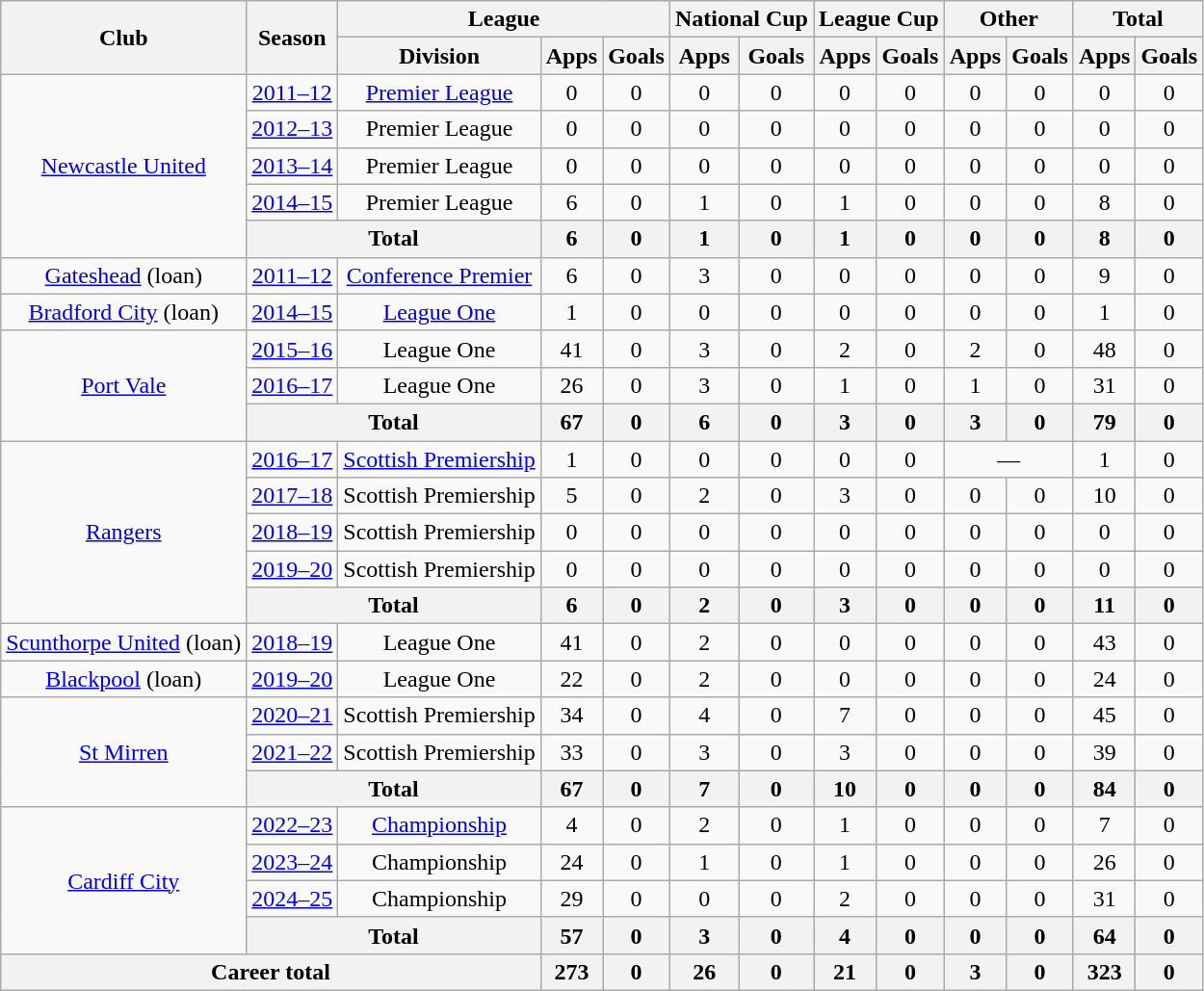<table class="wikitable" style="text-align:center">
<tr>
<th rowspan="2">Club</th>
<th rowspan="2">Season</th>
<th colspan="3">League</th>
<th colspan="2">National Cup</th>
<th colspan="2">League Cup</th>
<th colspan="2">Other</th>
<th colspan="2">Total</th>
</tr>
<tr>
<th>Division</th>
<th>Apps</th>
<th>Goals</th>
<th>Apps</th>
<th>Goals</th>
<th>Apps</th>
<th>Goals</th>
<th>Apps</th>
<th>Goals</th>
<th>Apps</th>
<th>Goals</th>
</tr>
<tr>
<td rowspan="5"><a href='#'>Newcastle United</a></td>
<td><a href='#'>2011–12</a></td>
<td><a href='#'>Premier League</a></td>
<td>0</td>
<td>0</td>
<td>0</td>
<td>0</td>
<td>0</td>
<td>0</td>
<td>0</td>
<td>0</td>
<td>0</td>
<td>0</td>
</tr>
<tr>
<td><a href='#'>2012–13</a></td>
<td>Premier League</td>
<td>0</td>
<td>0</td>
<td>0</td>
<td>0</td>
<td>0</td>
<td>0</td>
<td>0</td>
<td>0</td>
<td>0</td>
<td>0</td>
</tr>
<tr>
<td><a href='#'>2013–14</a></td>
<td>Premier League</td>
<td>0</td>
<td>0</td>
<td>0</td>
<td>0</td>
<td>0</td>
<td>0</td>
<td>0</td>
<td>0</td>
<td>0</td>
<td>0</td>
</tr>
<tr>
<td><a href='#'>2014–15</a></td>
<td>Premier League</td>
<td>6</td>
<td>0</td>
<td>1</td>
<td>0</td>
<td>1</td>
<td>0</td>
<td>0</td>
<td>0</td>
<td>8</td>
<td>0</td>
</tr>
<tr>
<th colspan="2">Total</th>
<th>6</th>
<th>0</th>
<th>1</th>
<th>0</th>
<th>1</th>
<th>0</th>
<th>0</th>
<th>0</th>
<th>8</th>
<th>0</th>
</tr>
<tr>
<td><a href='#'>Gateshead</a> (loan)</td>
<td><a href='#'>2011–12</a></td>
<td><a href='#'>Conference Premier</a></td>
<td>6</td>
<td>0</td>
<td>3</td>
<td>0</td>
<td>0</td>
<td>0</td>
<td>0</td>
<td>0</td>
<td>9</td>
<td>0</td>
</tr>
<tr>
<td><a href='#'>Bradford City</a> (loan)</td>
<td><a href='#'>2014–15</a></td>
<td><a href='#'>League One</a></td>
<td>1</td>
<td>0</td>
<td>0</td>
<td>0</td>
<td>0</td>
<td>0</td>
<td>0</td>
<td>0</td>
<td>1</td>
<td>0</td>
</tr>
<tr>
<td rowspan="3"><a href='#'>Port Vale</a></td>
<td><a href='#'>2015–16</a></td>
<td>League One</td>
<td>41</td>
<td>0</td>
<td>3</td>
<td>0</td>
<td>2</td>
<td>0</td>
<td>2</td>
<td>0</td>
<td>48</td>
<td>0</td>
</tr>
<tr>
<td><a href='#'>2016–17</a></td>
<td>League One</td>
<td>26</td>
<td>0</td>
<td>3</td>
<td>0</td>
<td>1</td>
<td>0</td>
<td>1</td>
<td>0</td>
<td>31</td>
<td>0</td>
</tr>
<tr>
<th colspan="2">Total</th>
<th>67</th>
<th>0</th>
<th>6</th>
<th>0</th>
<th>3</th>
<th>0</th>
<th>3</th>
<th>0</th>
<th>79</th>
<th>0</th>
</tr>
<tr>
<td rowspan="5"><a href='#'>Rangers</a></td>
<td><a href='#'>2016–17</a></td>
<td><a href='#'>Scottish Premiership</a></td>
<td>1</td>
<td>0</td>
<td>0</td>
<td>0</td>
<td>0</td>
<td>0</td>
<td colspan="2">—</td>
<td>1</td>
<td>0</td>
</tr>
<tr>
<td><a href='#'>2017–18</a></td>
<td>Scottish Premiership</td>
<td>5</td>
<td>0</td>
<td>2</td>
<td>0</td>
<td>3</td>
<td>0</td>
<td>0</td>
<td>0</td>
<td>10</td>
<td>0</td>
</tr>
<tr>
<td><a href='#'>2018–19</a></td>
<td>Scottish Premiership</td>
<td>0</td>
<td>0</td>
<td>0</td>
<td>0</td>
<td>0</td>
<td>0</td>
<td>0</td>
<td>0</td>
<td>0</td>
<td>0</td>
</tr>
<tr>
<td><a href='#'>2019–20</a></td>
<td>Scottish Premiership</td>
<td>0</td>
<td>0</td>
<td>0</td>
<td>0</td>
<td>0</td>
<td>0</td>
<td>0</td>
<td>0</td>
<td>0</td>
<td>0</td>
</tr>
<tr>
<th colspan="2">Total</th>
<th>6</th>
<th>0</th>
<th>2</th>
<th>0</th>
<th>3</th>
<th>0</th>
<th>0</th>
<th>0</th>
<th>11</th>
<th>0</th>
</tr>
<tr>
<td><a href='#'>Scunthorpe United</a> (loan)</td>
<td><a href='#'>2018–19</a></td>
<td>League One</td>
<td>41</td>
<td>0</td>
<td>2</td>
<td>0</td>
<td>0</td>
<td>0</td>
<td>0</td>
<td>0</td>
<td>43</td>
<td>0</td>
</tr>
<tr>
<td><a href='#'>Blackpool</a> (loan)</td>
<td><a href='#'>2019–20</a></td>
<td>League One</td>
<td>22</td>
<td>0</td>
<td>2</td>
<td>0</td>
<td>0</td>
<td>0</td>
<td>0</td>
<td>0</td>
<td>24</td>
<td>0</td>
</tr>
<tr>
<td rowspan="3"><a href='#'>St Mirren</a></td>
<td><a href='#'>2020–21</a></td>
<td>Scottish Premiership</td>
<td>34</td>
<td>0</td>
<td>4</td>
<td>0</td>
<td>7</td>
<td>0</td>
<td>0</td>
<td>0</td>
<td>45</td>
<td>0</td>
</tr>
<tr>
<td><a href='#'>2021–22</a></td>
<td>Scottish Premiership</td>
<td>33</td>
<td>0</td>
<td>3</td>
<td>0</td>
<td>3</td>
<td>0</td>
<td>0</td>
<td>0</td>
<td>39</td>
<td>0</td>
</tr>
<tr>
<th colspan="2">Total</th>
<th>67</th>
<th>0</th>
<th>7</th>
<th>0</th>
<th>10</th>
<th>0</th>
<th>0</th>
<th>0</th>
<th>84</th>
<th>0</th>
</tr>
<tr>
<td rowspan="4"><a href='#'>Cardiff City</a></td>
<td><a href='#'>2022–23</a></td>
<td><a href='#'>Championship</a></td>
<td>4</td>
<td>0</td>
<td>2</td>
<td>0</td>
<td>1</td>
<td>0</td>
<td>0</td>
<td>0</td>
<td>7</td>
<td>0</td>
</tr>
<tr>
<td><a href='#'>2023–24</a></td>
<td>Championship</td>
<td>24</td>
<td>0</td>
<td>1</td>
<td>0</td>
<td>1</td>
<td>0</td>
<td>0</td>
<td>0</td>
<td>26</td>
<td>0</td>
</tr>
<tr>
<td><a href='#'>2024–25</a></td>
<td>Championship</td>
<td>29</td>
<td>0</td>
<td>0</td>
<td>0</td>
<td>2</td>
<td>0</td>
<td>0</td>
<td>0</td>
<td>31</td>
<td>0</td>
</tr>
<tr>
<th colspan="2">Total</th>
<th>57</th>
<th>0</th>
<th>3</th>
<th>0</th>
<th>4</th>
<th>0</th>
<th>0</th>
<th>0</th>
<th>64</th>
<th>0</th>
</tr>
<tr>
<th colspan="3">Career total</th>
<th>273</th>
<th>0</th>
<th>26</th>
<th>0</th>
<th>21</th>
<th>0</th>
<th>3</th>
<th>0</th>
<th>323</th>
<th>0</th>
</tr>
</table>
